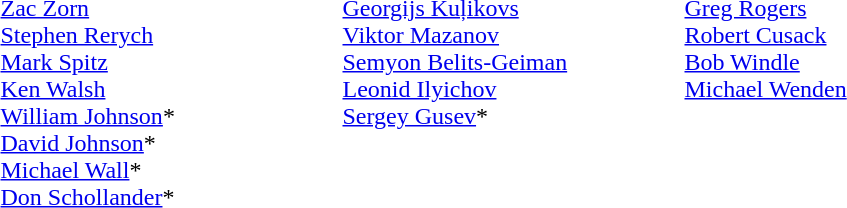<table>
<tr>
<td style="width:14em" valign=top><br><a href='#'>Zac Zorn</a><br><a href='#'>Stephen Rerych</a><br><a href='#'>Mark Spitz</a><br><a href='#'>Ken Walsh</a> <br> <a href='#'>William Johnson</a>* <br><a href='#'>David Johnson</a>* <br><a href='#'>Michael Wall</a>* <br><a href='#'>Don Schollander</a>*</td>
<td style="width:14em" valign=top><br><a href='#'>Georgijs Kuļikovs</a><br><a href='#'>Viktor Mazanov</a><br><a href='#'>Semyon Belits-Geiman</a><br><a href='#'>Leonid Ilyichov</a> <br><a href='#'>Sergey Gusev</a>*</td>
<td style="width:14em" valign=top><br><a href='#'>Greg Rogers</a><br><a href='#'>Robert Cusack</a><br><a href='#'>Bob Windle</a><br><a href='#'>Michael Wenden</a></td>
</tr>
</table>
